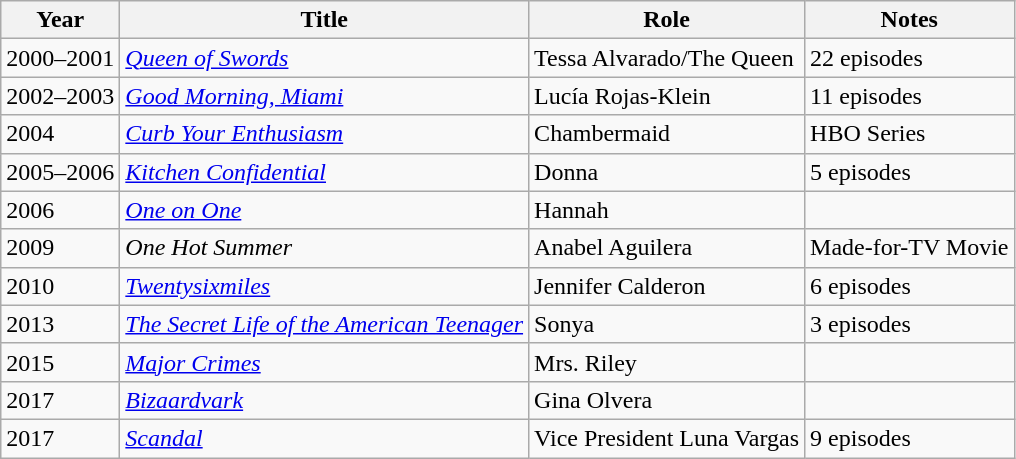<table class="wikitable sortable">
<tr>
<th>Year</th>
<th>Title</th>
<th>Role</th>
<th class="unsortable">Notes</th>
</tr>
<tr>
<td>2000–2001</td>
<td><em><a href='#'>Queen of Swords</a></em></td>
<td>Tessa Alvarado/The Queen</td>
<td>22 episodes</td>
</tr>
<tr>
<td>2002–2003</td>
<td><em><a href='#'>Good Morning, Miami</a></em></td>
<td>Lucía Rojas-Klein</td>
<td>11 episodes</td>
</tr>
<tr>
<td>2004</td>
<td><em><a href='#'>Curb Your Enthusiasm</a></em></td>
<td>Chambermaid</td>
<td>HBO Series</td>
</tr>
<tr>
<td>2005–2006</td>
<td><em><a href='#'>Kitchen Confidential</a></em></td>
<td>Donna</td>
<td>5 episodes</td>
</tr>
<tr>
<td>2006</td>
<td><em><a href='#'>One on One</a></em></td>
<td>Hannah</td>
<td></td>
</tr>
<tr>
<td>2009</td>
<td><em>One Hot Summer</em></td>
<td>Anabel Aguilera</td>
<td>Made-for-TV Movie</td>
</tr>
<tr>
<td>2010</td>
<td><em><a href='#'>Twentysixmiles</a></em></td>
<td>Jennifer Calderon</td>
<td>6 episodes</td>
</tr>
<tr>
<td>2013</td>
<td><em><a href='#'>The Secret Life of the American Teenager</a></em></td>
<td>Sonya</td>
<td>3 episodes</td>
</tr>
<tr>
<td>2015</td>
<td><em><a href='#'>Major Crimes</a></em></td>
<td>Mrs. Riley</td>
<td></td>
</tr>
<tr>
<td>2017</td>
<td><em><a href='#'>Bizaardvark</a></em></td>
<td>Gina Olvera</td>
<td></td>
</tr>
<tr>
<td>2017</td>
<td><em><a href='#'>Scandal</a></em></td>
<td>Vice President Luna Vargas</td>
<td>9 episodes</td>
</tr>
</table>
